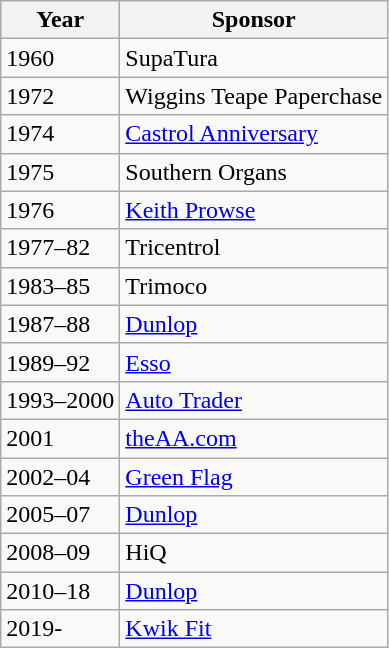<table class="wikitable">
<tr>
<th>Year</th>
<th>Sponsor</th>
</tr>
<tr>
<td>1960</td>
<td>SupaTura</td>
</tr>
<tr>
<td>1972</td>
<td>Wiggins Teape Paperchase</td>
</tr>
<tr>
<td>1974</td>
<td><a href='#'>Castrol Anniversary</a></td>
</tr>
<tr>
<td>1975</td>
<td>Southern Organs</td>
</tr>
<tr>
<td>1976</td>
<td><a href='#'>Keith Prowse</a></td>
</tr>
<tr>
<td>1977–82</td>
<td>Tricentrol</td>
</tr>
<tr>
<td>1983–85</td>
<td>Trimoco</td>
</tr>
<tr>
<td>1987–88</td>
<td><a href='#'>Dunlop</a></td>
</tr>
<tr>
<td>1989–92</td>
<td><a href='#'>Esso</a></td>
</tr>
<tr>
<td>1993–2000</td>
<td><a href='#'>Auto Trader</a></td>
</tr>
<tr>
<td>2001</td>
<td><a href='#'>theAA.com</a></td>
</tr>
<tr>
<td>2002–04</td>
<td><a href='#'>Green Flag</a></td>
</tr>
<tr>
<td>2005–07</td>
<td><a href='#'>Dunlop</a></td>
</tr>
<tr>
<td>2008–09</td>
<td>HiQ</td>
</tr>
<tr>
<td>2010–18</td>
<td><a href='#'>Dunlop</a></td>
</tr>
<tr>
<td>2019-</td>
<td><a href='#'>Kwik Fit</a></td>
</tr>
</table>
